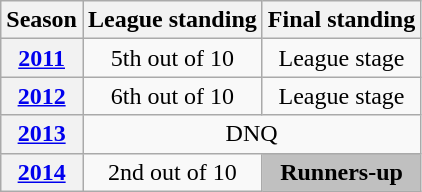<table class="wikitable" style="text-align: center">
<tr>
<th>Season</th>
<th>League standing</th>
<th>Final standing</th>
</tr>
<tr>
<th><a href='#'>2011</a></th>
<td>5th out of 10</td>
<td>League stage</td>
</tr>
<tr>
<th><a href='#'>2012</a></th>
<td>6th out of 10</td>
<td>League stage</td>
</tr>
<tr>
<th><a href='#'>2013</a></th>
<td colspan="2">DNQ</td>
</tr>
<tr>
<th><a href='#'>2014</a></th>
<td>2nd out of 10</td>
<td style="background: silver;"><strong>Runners-up</strong></td>
</tr>
</table>
